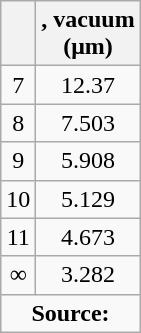<table class="wikitable" border="1" style="text-align: center">
<tr>
<th></th>
<th>, vacuum<br>(μm)</th>
</tr>
<tr>
<td>7</td>
<td>12.37</td>
</tr>
<tr>
<td>8</td>
<td>7.503</td>
</tr>
<tr>
<td>9</td>
<td>5.908</td>
</tr>
<tr>
<td>10</td>
<td>5.129</td>
</tr>
<tr>
<td>11</td>
<td>4.673</td>
</tr>
<tr>
<td>∞</td>
<td>3.282</td>
</tr>
<tr>
<td colspan="2" style="text-align: center;"><strong>Source:</strong></td>
</tr>
</table>
